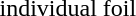<table>
<tr>
<td>individual foil<br></td>
<td></td>
<td></td>
<td></td>
</tr>
</table>
